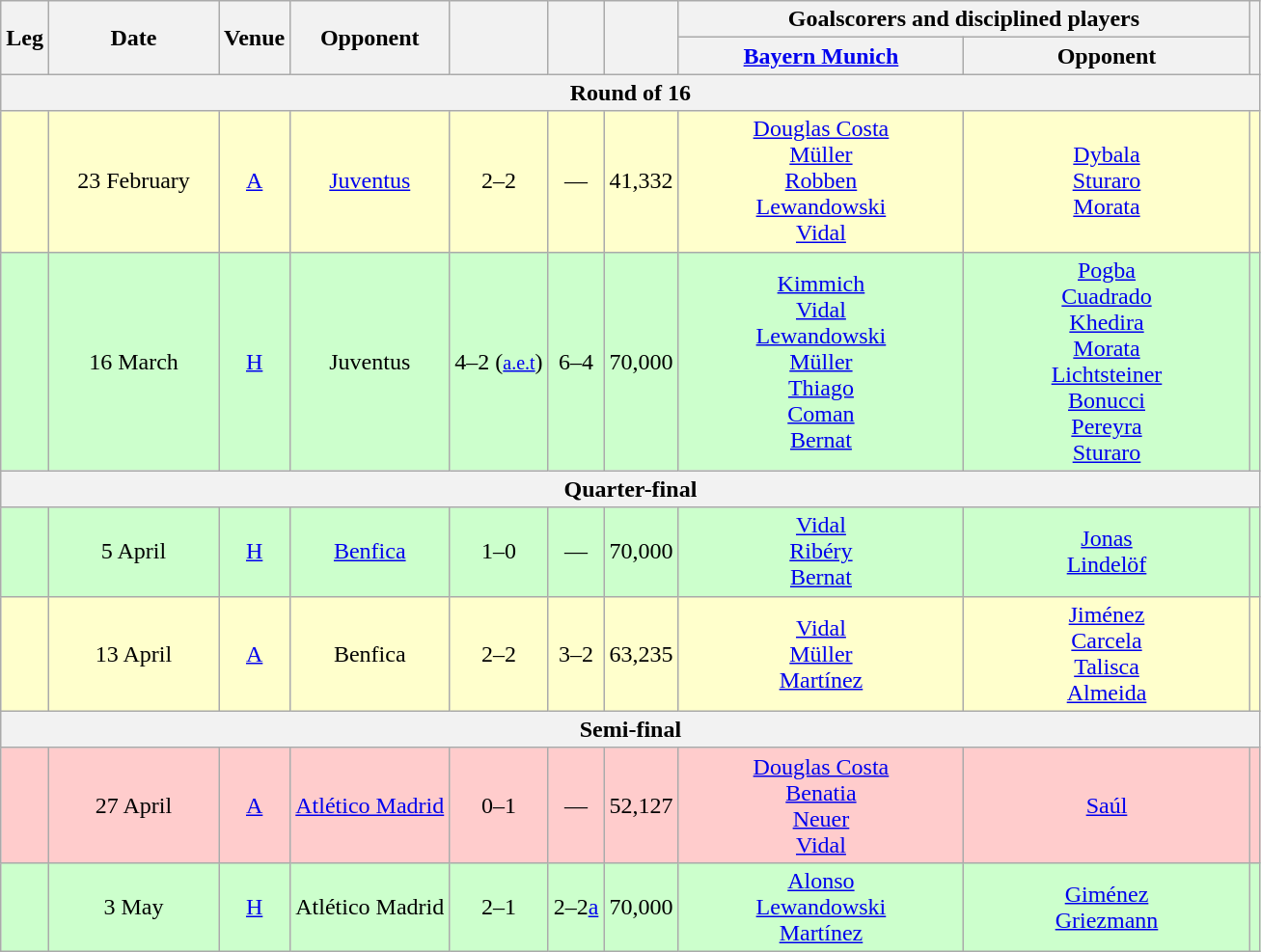<table class="wikitable" style="text-align:center">
<tr>
<th rowspan="2">Leg</th>
<th rowspan="2" style="width:110px">Date</th>
<th rowspan="2">Venue</th>
<th rowspan="2">Opponent</th>
<th rowspan="2"><br></th>
<th rowspan="2"><br></th>
<th rowspan="2"></th>
<th colspan="2">Goalscorers and disciplined players</th>
<th rowspan="2"></th>
</tr>
<tr>
<th style="width:190px"><a href='#'>Bayern Munich</a></th>
<th style="width:190px">Opponent</th>
</tr>
<tr>
<th colspan="12">Round of 16</th>
</tr>
<tr style="background:#ffc">
<td></td>
<td>23 February</td>
<td><a href='#'>A</a></td>
<td><a href='#'>Juventus</a></td>
<td>2–2</td>
<td>—</td>
<td>41,332</td>
<td><a href='#'>Douglas Costa</a> <br><a href='#'>Müller</a> <br><a href='#'>Robben</a> <br><a href='#'>Lewandowski</a> <br><a href='#'>Vidal</a> </td>
<td><a href='#'>Dybala</a> <br><a href='#'>Sturaro</a> <br><a href='#'>Morata</a> </td>
<td></td>
</tr>
<tr style="background:#cfc">
<td></td>
<td>16 March</td>
<td><a href='#'>H</a></td>
<td>Juventus</td>
<td>4–2 (<a href='#'><small>a.e.t</small></a>)</td>
<td>6–4</td>
<td>70,000</td>
<td><a href='#'>Kimmich</a> <br><a href='#'>Vidal</a> <br><a href='#'>Lewandowski</a>  <br><a href='#'>Müller</a> <br><a href='#'>Thiago</a>  <br><a href='#'>Coman</a> <br><a href='#'>Bernat</a> </td>
<td><a href='#'>Pogba</a> <br><a href='#'>Cuadrado</a>  <br><a href='#'>Khedira</a> <br><a href='#'>Morata</a> <br><a href='#'>Lichtsteiner</a> <br><a href='#'>Bonucci</a> <br><a href='#'>Pereyra</a> <br><a href='#'>Sturaro</a> </td>
<td></td>
</tr>
<tr>
<th colspan="12">Quarter-final</th>
</tr>
<tr style="background:#cfc">
<td></td>
<td>5 April</td>
<td><a href='#'>H</a></td>
<td><a href='#'>Benfica</a></td>
<td>1–0</td>
<td>—</td>
<td>70,000</td>
<td><a href='#'>Vidal</a> <br><a href='#'>Ribéry</a> <br><a href='#'>Bernat</a> </td>
<td><a href='#'>Jonas</a> <br><a href='#'>Lindelöf</a> </td>
<td></td>
</tr>
<tr style="background:#ffc">
<td></td>
<td>13 April</td>
<td><a href='#'>A</a></td>
<td>Benfica</td>
<td>2–2</td>
<td>3–2</td>
<td>63,235</td>
<td><a href='#'>Vidal</a> <br><a href='#'>Müller</a> <br><a href='#'>Martínez</a> </td>
<td><a href='#'>Jiménez</a> <br><a href='#'>Carcela</a> <br><a href='#'>Talisca</a> <br><a href='#'>Almeida</a> </td>
<td></td>
</tr>
<tr>
<th colspan="12">Semi-final</th>
</tr>
<tr style="background:#fcc">
<td></td>
<td>27 April</td>
<td><a href='#'>A</a></td>
<td><a href='#'>Atlético Madrid</a></td>
<td>0–1</td>
<td>—</td>
<td>52,127</td>
<td><a href='#'>Douglas Costa</a> <br><a href='#'>Benatia</a> <br><a href='#'>Neuer</a> <br><a href='#'>Vidal</a> </td>
<td><a href='#'>Saúl</a>  </td>
<td></td>
</tr>
<tr style="background:#cfc">
<td></td>
<td>3 May</td>
<td><a href='#'>H</a></td>
<td>Atlético Madrid</td>
<td>2–1</td>
<td>2–2<a href='#'>a</a></td>
<td>70,000</td>
<td><a href='#'>Alonso</a> <br><a href='#'>Lewandowski</a> <br><a href='#'>Martínez</a> </td>
<td><a href='#'>Giménez</a> <br><a href='#'>Griezmann</a> </td>
<td></td>
</tr>
</table>
